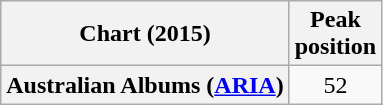<table class="wikitable plainrowheaders" style="text-align:center">
<tr>
<th scope="col">Chart (2015)</th>
<th scope="col">Peak<br>position</th>
</tr>
<tr>
<th scope="row">Australian Albums (<a href='#'>ARIA</a>)</th>
<td>52</td>
</tr>
</table>
